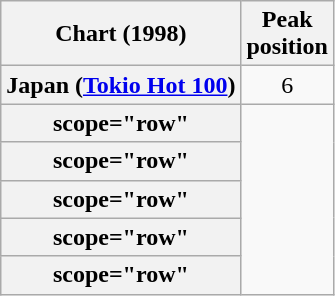<table class="wikitable plainrowheaders">
<tr>
<th scope="col">Chart (1998)</th>
<th scope="col">Peak<br>position</th>
</tr>
<tr>
<th scope="row">Japan (<a href='#'>Tokio Hot 100</a>)</th>
<td align=center>6</td>
</tr>
<tr>
<th>scope="row" </th>
</tr>
<tr>
<th>scope="row"</th>
</tr>
<tr>
<th>scope="row" </th>
</tr>
<tr>
<th>scope="row" </th>
</tr>
<tr>
<th>scope="row" </th>
</tr>
</table>
